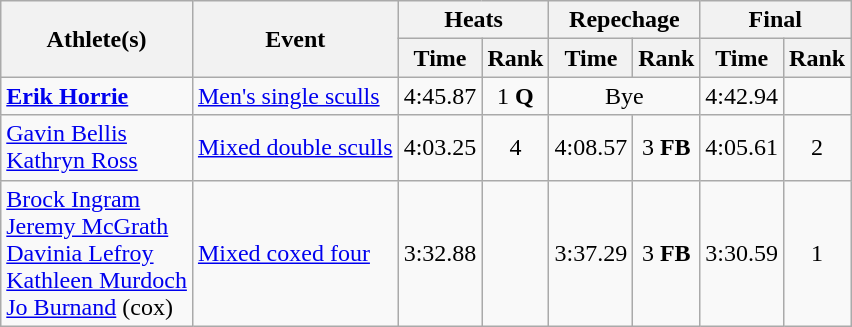<table class="wikitable">
<tr>
<th rowspan="2">Athlete(s)</th>
<th rowspan="2">Event</th>
<th colspan="2">Heats</th>
<th colspan="2">Repechage</th>
<th colspan="2">Final</th>
</tr>
<tr>
<th>Time</th>
<th>Rank</th>
<th>Time</th>
<th>Rank</th>
<th>Time</th>
<th>Rank</th>
</tr>
<tr>
<td><strong><a href='#'>Erik Horrie</a></strong></td>
<td><a href='#'>Men's single sculls</a></td>
<td align="center">4:45.87</td>
<td align="center">1 <strong>Q</strong></td>
<td align="center" colspan=2>Bye</td>
<td align="center">4:42.94</td>
<td align="center"></td>
</tr>
<tr>
<td><a href='#'>Gavin Bellis</a><br><a href='#'>Kathryn Ross</a></td>
<td><a href='#'>Mixed double sculls</a></td>
<td align="center">4:03.25</td>
<td align="center">4</td>
<td align="center">4:08.57</td>
<td align="center">3 <strong>FB</strong></td>
<td align="center">4:05.61</td>
<td align="center">2</td>
</tr>
<tr>
<td><a href='#'>Brock Ingram</a> <br><a href='#'>Jeremy McGrath</a> <br> <a href='#'>Davinia Lefroy</a> <br> <a href='#'>Kathleen Murdoch</a> <br> <a href='#'>Jo Burnand</a> (cox)</td>
<td><a href='#'>Mixed coxed four</a></td>
<td align="center">3:32.88</td>
<td align="center"></td>
<td align="center">3:37.29</td>
<td align="center">3 <strong>FB</strong></td>
<td align="center">3:30.59</td>
<td align="center">1</td>
</tr>
</table>
